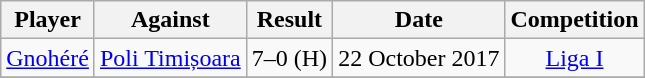<table class="wikitable sortable">
<tr>
<th>Player</th>
<th>Against</th>
<th>Result</th>
<th>Date</th>
<th>Competition</th>
</tr>
<tr>
<td> <a href='#'>Gnohéré</a></td>
<td> <a href='#'>Poli Timișoara</a></td>
<td align=center>7–0 (H)</td>
<td>22 October 2017</td>
<td align=center><a href='#'>Liga I</a></td>
</tr>
<tr>
</tr>
</table>
